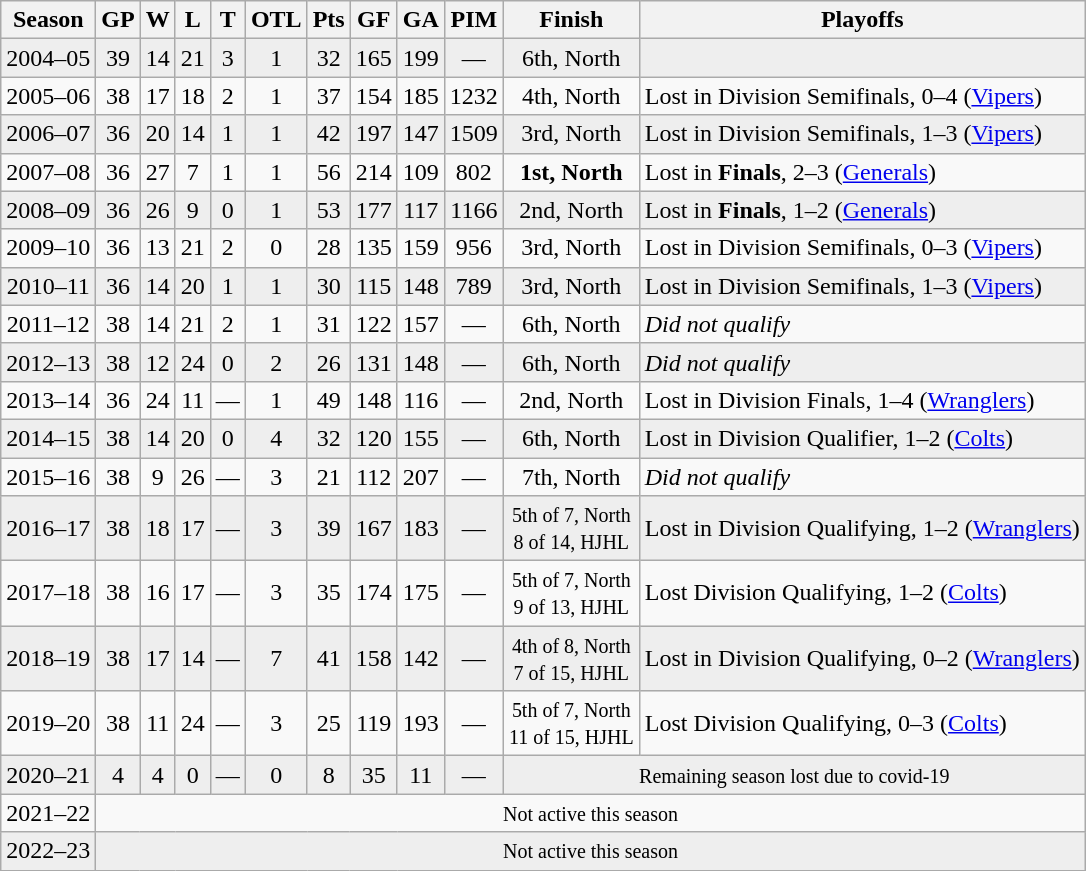<table class="wikitable" style="text-align:center">
<tr>
<th>Season</th>
<th>GP</th>
<th>W</th>
<th>L</th>
<th>T</th>
<th>OTL</th>
<th>Pts</th>
<th>GF</th>
<th>GA</th>
<th>PIM</th>
<th>Finish</th>
<th>Playoffs</th>
</tr>
<tr bgcolor="#eeeeee">
<td>2004–05</td>
<td>39</td>
<td>14</td>
<td>21</td>
<td>3</td>
<td>1</td>
<td>32</td>
<td>165</td>
<td>199</td>
<td>—</td>
<td>6th, North</td>
<td align=left></td>
</tr>
<tr>
<td>2005–06</td>
<td>38</td>
<td>17</td>
<td>18</td>
<td>2</td>
<td>1</td>
<td>37</td>
<td>154</td>
<td>185</td>
<td>1232</td>
<td>4th, North</td>
<td align=left>Lost in Division Semifinals, 0–4 (<a href='#'>Vipers</a>)</td>
</tr>
<tr bgcolor="#eeeeee">
<td>2006–07</td>
<td>36</td>
<td>20</td>
<td>14</td>
<td>1</td>
<td>1</td>
<td>42</td>
<td>197</td>
<td>147</td>
<td>1509</td>
<td>3rd, North</td>
<td align=left>Lost in Division Semifinals, 1–3 (<a href='#'>Vipers</a>)</td>
</tr>
<tr>
<td>2007–08</td>
<td>36</td>
<td>27</td>
<td>7</td>
<td>1</td>
<td>1</td>
<td>56</td>
<td>214</td>
<td>109</td>
<td>802</td>
<td><strong>1st, North</strong></td>
<td align=left>Lost in <strong>Finals</strong>, 2–3 (<a href='#'>Generals</a>)</td>
</tr>
<tr bgcolor="#eeeeee">
<td>2008–09</td>
<td>36</td>
<td>26</td>
<td>9</td>
<td>0</td>
<td>1</td>
<td>53</td>
<td>177</td>
<td>117</td>
<td>1166</td>
<td>2nd, North</td>
<td align=left>Lost in <strong>Finals</strong>, 1–2 (<a href='#'>Generals</a>)</td>
</tr>
<tr>
<td>2009–10</td>
<td>36</td>
<td>13</td>
<td>21</td>
<td>2</td>
<td>0</td>
<td>28</td>
<td>135</td>
<td>159</td>
<td>956</td>
<td>3rd, North</td>
<td align=left>Lost in Division Semifinals, 0–3 (<a href='#'>Vipers</a>)</td>
</tr>
<tr bgcolor="#eeeeee">
<td>2010–11</td>
<td>36</td>
<td>14</td>
<td>20</td>
<td>1</td>
<td>1</td>
<td>30</td>
<td>115</td>
<td>148</td>
<td>789</td>
<td>3rd, North</td>
<td align=left>Lost in Division Semifinals, 1–3 (<a href='#'>Vipers</a>)</td>
</tr>
<tr>
<td>2011–12</td>
<td>38</td>
<td>14</td>
<td>21</td>
<td>2</td>
<td>1</td>
<td>31</td>
<td>122</td>
<td>157</td>
<td>—</td>
<td>6th, North</td>
<td align=left><em>Did not qualify</em></td>
</tr>
<tr bgcolor="#eeeeee">
<td>2012–13</td>
<td>38</td>
<td>12</td>
<td>24</td>
<td>0</td>
<td>2</td>
<td>26</td>
<td>131</td>
<td>148</td>
<td>—</td>
<td>6th, North</td>
<td align=left><em>Did not qualify</em></td>
</tr>
<tr>
<td>2013–14</td>
<td>36</td>
<td>24</td>
<td>11</td>
<td>—</td>
<td>1</td>
<td>49</td>
<td>148</td>
<td>116</td>
<td>—</td>
<td>2nd, North</td>
<td align=left>Lost in Division Finals, 1–4 (<a href='#'>Wranglers</a>)</td>
</tr>
<tr bgcolor="#eeeeee">
<td>2014–15</td>
<td>38</td>
<td>14</td>
<td>20</td>
<td>0</td>
<td>4</td>
<td>32</td>
<td>120</td>
<td>155</td>
<td>—</td>
<td>6th, North</td>
<td align=left>Lost in Division Qualifier, 1–2 (<a href='#'>Colts</a>)</td>
</tr>
<tr>
<td>2015–16</td>
<td>38</td>
<td>9</td>
<td>26</td>
<td>—</td>
<td>3</td>
<td>21</td>
<td>112</td>
<td>207</td>
<td>—</td>
<td>7th, North</td>
<td align=left><em>Did not qualify</em></td>
</tr>
<tr bgcolor="#eeeeee">
<td>2016–17</td>
<td>38</td>
<td>18</td>
<td>17</td>
<td>—</td>
<td>3</td>
<td>39</td>
<td>167</td>
<td>183</td>
<td>—</td>
<td><small>5th of 7, North<br>8 of 14, HJHL</small></td>
<td align=left>Lost in Division Qualifying, 1–2 (<a href='#'>Wranglers</a>)</td>
</tr>
<tr>
<td>2017–18</td>
<td>38</td>
<td>16</td>
<td>17</td>
<td>—</td>
<td>3</td>
<td>35</td>
<td>174</td>
<td>175</td>
<td>—</td>
<td><small>5th of 7, North<br>9 of 13, HJHL</small></td>
<td align=left>Lost Division Qualifying, 1–2 (<a href='#'>Colts</a>)</td>
</tr>
<tr bgcolor="#eeeeee">
<td>2018–19</td>
<td>38</td>
<td>17</td>
<td>14</td>
<td>—</td>
<td>7</td>
<td>41</td>
<td>158</td>
<td>142</td>
<td>—</td>
<td><small>4th of 8, North<br>7 of 15, HJHL</small></td>
<td align=left>Lost in Division Qualifying, 0–2 (<a href='#'>Wranglers</a>)</td>
</tr>
<tr>
<td>2019–20</td>
<td>38</td>
<td>11</td>
<td>24</td>
<td>—</td>
<td>3</td>
<td>25</td>
<td>119</td>
<td>193</td>
<td>—</td>
<td><small>5th of 7, North<br>11 of 15, HJHL</small></td>
<td align=left>Lost Division Qualifying, 0–3 (<a href='#'>Colts</a>)</td>
</tr>
<tr bgcolor="#eeeeee">
<td>2020–21</td>
<td>4</td>
<td>4</td>
<td>0</td>
<td>—</td>
<td>0</td>
<td>8</td>
<td>35</td>
<td>11</td>
<td>—</td>
<td colspan=2><small> Remaining season lost due to covid-19</small></td>
</tr>
<tr>
<td>2021–22</td>
<td colspan=11><small> Not active this season</small></td>
</tr>
<tr bgcolor="#eeeeee">
<td>2022–23</td>
<td colspan=11><small> Not active this season</small></td>
</tr>
</table>
